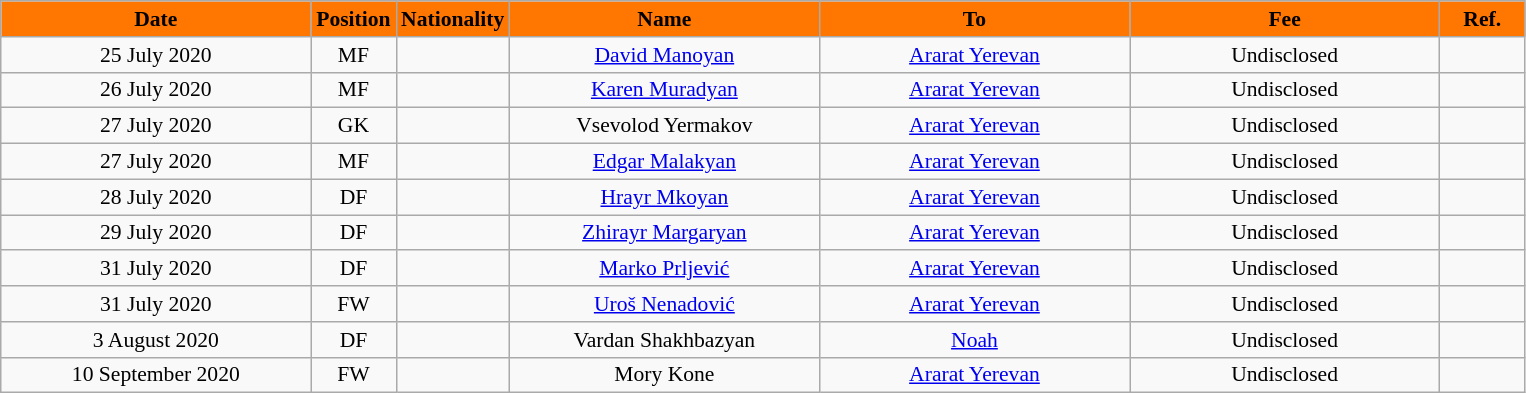<table class="wikitable"  style="text-align:center; font-size:90%; ">
<tr>
<th style="background:#FF7700; color:black; width:200px;">Date</th>
<th style="background:#FF7700; color:black; width:50px;">Position</th>
<th style="background:#FF7700; color:black; width:50px;">Nationality</th>
<th style="background:#FF7700; color:black; width:200px;">Name</th>
<th style="background:#FF7700; color:black; width:200px;">To</th>
<th style="background:#FF7700; color:black; width:200px;">Fee</th>
<th style="background:#FF7700; color:black; width:50px;">Ref.</th>
</tr>
<tr>
<td>25 July 2020</td>
<td>MF</td>
<td></td>
<td><a href='#'>David Manoyan</a></td>
<td><a href='#'>Ararat Yerevan</a></td>
<td>Undisclosed</td>
<td></td>
</tr>
<tr>
<td>26 July 2020</td>
<td>MF</td>
<td></td>
<td><a href='#'>Karen Muradyan</a></td>
<td><a href='#'>Ararat Yerevan</a></td>
<td>Undisclosed</td>
<td></td>
</tr>
<tr>
<td>27 July 2020</td>
<td>GK</td>
<td></td>
<td>Vsevolod Yermakov</td>
<td><a href='#'>Ararat Yerevan</a></td>
<td>Undisclosed</td>
<td></td>
</tr>
<tr>
<td>27 July 2020</td>
<td>MF</td>
<td></td>
<td><a href='#'>Edgar Malakyan</a></td>
<td><a href='#'>Ararat Yerevan</a></td>
<td>Undisclosed</td>
<td></td>
</tr>
<tr>
<td>28 July 2020</td>
<td>DF</td>
<td></td>
<td><a href='#'>Hrayr Mkoyan</a></td>
<td><a href='#'>Ararat Yerevan</a></td>
<td>Undisclosed</td>
<td></td>
</tr>
<tr>
<td>29 July 2020</td>
<td>DF</td>
<td></td>
<td><a href='#'>Zhirayr Margaryan</a></td>
<td><a href='#'>Ararat Yerevan</a></td>
<td>Undisclosed</td>
<td></td>
</tr>
<tr>
<td>31 July 2020</td>
<td>DF</td>
<td></td>
<td><a href='#'>Marko Prljević</a></td>
<td><a href='#'>Ararat Yerevan</a></td>
<td>Undisclosed</td>
<td></td>
</tr>
<tr>
<td>31 July 2020</td>
<td>FW</td>
<td></td>
<td><a href='#'>Uroš Nenadović</a></td>
<td><a href='#'>Ararat Yerevan</a></td>
<td>Undisclosed</td>
<td></td>
</tr>
<tr>
<td>3 August 2020</td>
<td>DF</td>
<td></td>
<td>Vardan Shakhbazyan</td>
<td><a href='#'>Noah</a></td>
<td>Undisclosed</td>
<td></td>
</tr>
<tr>
<td>10 September 2020</td>
<td>FW</td>
<td></td>
<td>Mory Kone</td>
<td><a href='#'>Ararat Yerevan</a></td>
<td>Undisclosed</td>
<td></td>
</tr>
</table>
